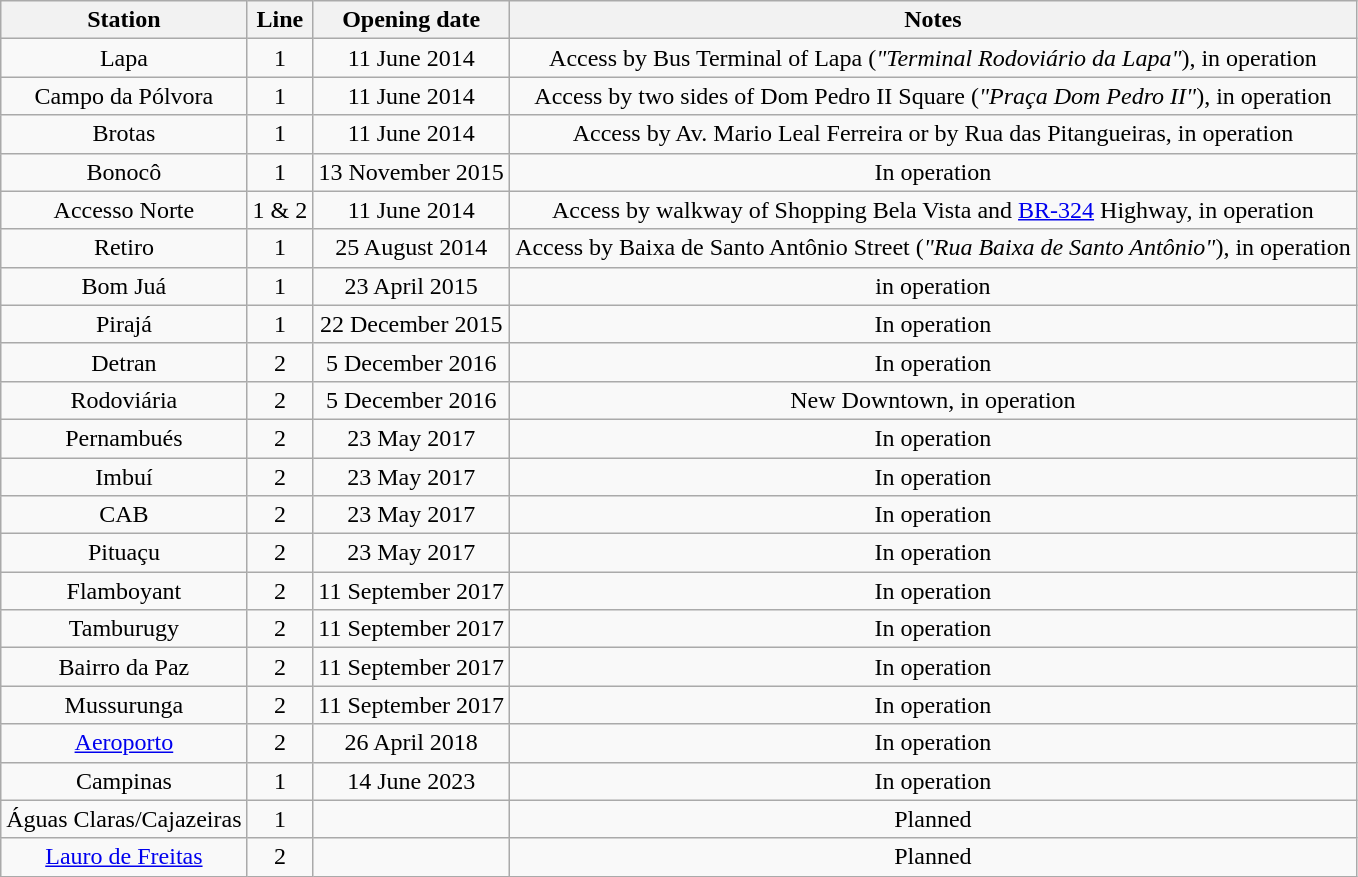<table class="wikitable sortable" style="text-align:center">
<tr>
<th>Station</th>
<th>Line</th>
<th>Opening date</th>
<th>Notes</th>
</tr>
<tr>
<td>Lapa</td>
<td>1</td>
<td>11 June 2014</td>
<td>Access by Bus Terminal of Lapa (<em>"Terminal Rodoviário da Lapa"</em>), in operation</td>
</tr>
<tr>
<td>Campo da Pólvora</td>
<td>1</td>
<td>11 June 2014</td>
<td>Access by two sides of Dom Pedro II Square (<em>"Praça Dom Pedro II"</em>), in operation</td>
</tr>
<tr>
<td>Brotas</td>
<td>1</td>
<td>11 June 2014</td>
<td>Access by Av. Mario Leal Ferreira or by Rua das Pitangueiras, in operation</td>
</tr>
<tr>
<td>Bonocô</td>
<td>1</td>
<td>13 November 2015</td>
<td>In operation</td>
</tr>
<tr>
<td>Accesso Norte</td>
<td>1 & 2</td>
<td>11 June 2014</td>
<td>Access by walkway of Shopping Bela Vista and <a href='#'>BR-324</a> Highway, in operation</td>
</tr>
<tr>
<td>Retiro</td>
<td>1</td>
<td>25 August 2014</td>
<td>Access by Baixa de Santo Antônio Street (<em>"Rua Baixa de Santo Antônio"</em>), in operation</td>
</tr>
<tr>
<td>Bom Juá</td>
<td>1</td>
<td>23 April 2015</td>
<td>in operation</td>
</tr>
<tr>
<td>Pirajá</td>
<td>1</td>
<td>22 December 2015</td>
<td>In operation</td>
</tr>
<tr>
<td>Detran</td>
<td>2</td>
<td>5 December 2016</td>
<td>In operation</td>
</tr>
<tr>
<td>Rodoviária</td>
<td>2</td>
<td>5 December 2016</td>
<td>New Downtown, in operation</td>
</tr>
<tr>
<td>Pernambués</td>
<td>2</td>
<td>23 May 2017</td>
<td>In operation</td>
</tr>
<tr>
<td>Imbuí</td>
<td>2</td>
<td>23 May 2017</td>
<td>In operation</td>
</tr>
<tr>
<td>CAB</td>
<td>2</td>
<td>23 May 2017</td>
<td>In operation</td>
</tr>
<tr>
<td>Pituaçu</td>
<td>2</td>
<td>23 May 2017</td>
<td>In operation</td>
</tr>
<tr>
<td>Flamboyant</td>
<td>2</td>
<td>11 September 2017</td>
<td>In operation</td>
</tr>
<tr>
<td>Tamburugy</td>
<td>2</td>
<td>11 September 2017</td>
<td>In operation</td>
</tr>
<tr>
<td>Bairro da Paz</td>
<td>2</td>
<td>11 September 2017</td>
<td>In operation</td>
</tr>
<tr>
<td>Mussurunga</td>
<td>2</td>
<td>11 September 2017</td>
<td>In operation</td>
</tr>
<tr>
<td><a href='#'>Aeroporto</a></td>
<td>2</td>
<td>26 April 2018</td>
<td>In operation</td>
</tr>
<tr>
<td>Campinas</td>
<td>1</td>
<td>14 June 2023</td>
<td>In operation</td>
</tr>
<tr>
<td>Águas Claras/Cajazeiras</td>
<td>1</td>
<td></td>
<td>Planned</td>
</tr>
<tr>
<td><a href='#'>Lauro de Freitas</a></td>
<td>2</td>
<td></td>
<td>Planned</td>
</tr>
</table>
